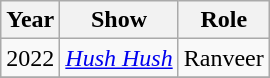<table class="wikitable sortable">
<tr>
<th>Year</th>
<th>Show</th>
<th>Role</th>
</tr>
<tr>
<td>2022</td>
<td><em><a href='#'> Hush Hush</a></em></td>
<td>Ranveer</td>
</tr>
<tr>
</tr>
</table>
